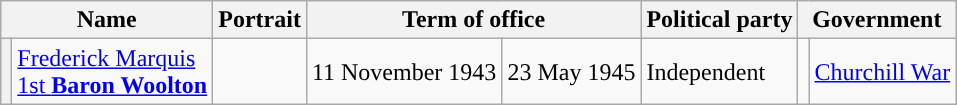<table class="wikitable">
<tr>
<th colspan=2>Name</th>
<th>Portrait</th>
<th colspan=2>Term of office</th>
<th>Political party</th>
<th colspan=2>Government</th>
</tr>
<tr>
<th style="background-color: "></th>
<td><a href='#'>Frederick Marquis<br>1st <strong>Baron Woolton</strong></a></td>
<td></td>
<td>11 November 1943</td>
<td>23 May 1945</td>
<td>Independent</td>
<td></td>
<td><a href='#'>Churchill War</a></td>
</tr>
</table>
